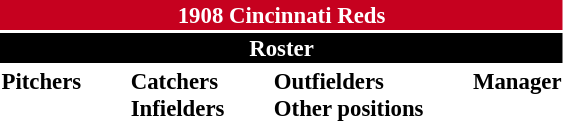<table class="toccolours" style="font-size: 95%;">
<tr>
<th colspan="10" style="background-color: #c6011f; color: white; text-align: center;">1908 Cincinnati Reds</th>
</tr>
<tr>
<td colspan="10" style="background-color: black; color: white; text-align: center;"><strong>Roster</strong></td>
</tr>
<tr>
<td valign="top"><strong>Pitchers</strong><br>













</td>
<td width="25px"></td>
<td valign="top"><strong>Catchers</strong><br>


<strong>Infielders</strong>






</td>
<td width="25px"></td>
<td valign="top"><strong>Outfielders</strong><br>







<strong>Other positions</strong>
</td>
<td width="25px"></td>
<td valign="top"><strong>Manager</strong><br></td>
</tr>
</table>
